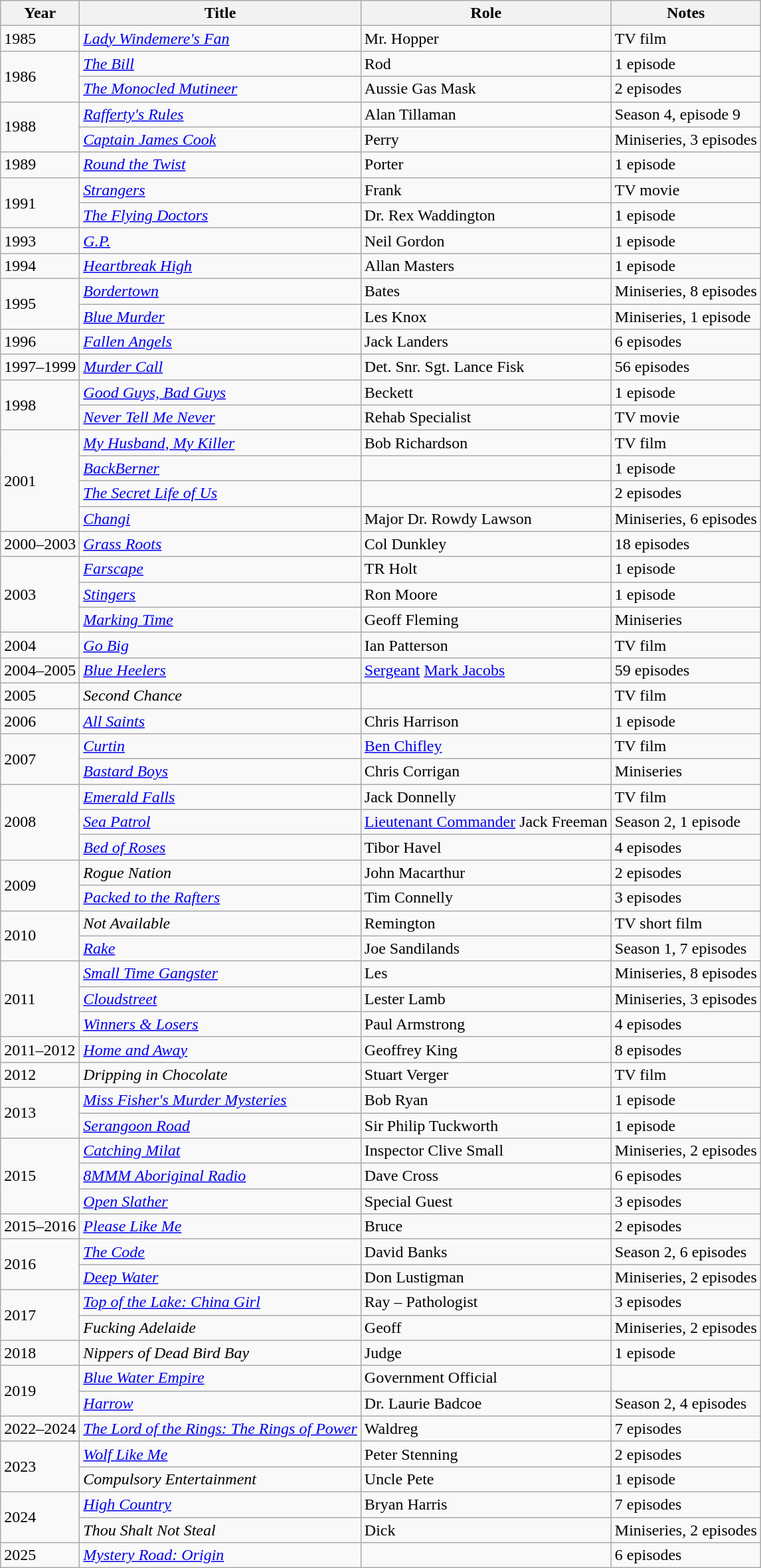<table class="wikitable sortable">
<tr>
<th>Year</th>
<th>Title</th>
<th>Role</th>
<th class="unsortable">Notes</th>
</tr>
<tr>
<td>1985</td>
<td><em><a href='#'>Lady Windemere's Fan</a></em></td>
<td>Mr. Hopper</td>
<td>TV film</td>
</tr>
<tr>
<td rowspan="2">1986</td>
<td><em><a href='#'>The Bill</a></em></td>
<td>Rod</td>
<td>1 episode</td>
</tr>
<tr>
<td><em><a href='#'>The Monocled Mutineer</a></em></td>
<td>Aussie Gas Mask</td>
<td>2 episodes</td>
</tr>
<tr>
<td rowspan="2">1988</td>
<td><em><a href='#'>Rafferty's Rules</a></em></td>
<td>Alan Tillaman</td>
<td>Season 4, episode 9</td>
</tr>
<tr>
<td><em><a href='#'>Captain James Cook</a></em></td>
<td>Perry</td>
<td>Miniseries, 3 episodes</td>
</tr>
<tr>
<td>1989</td>
<td><em><a href='#'>Round the Twist</a></em></td>
<td>Porter</td>
<td>1 episode</td>
</tr>
<tr>
<td rowspan="2">1991</td>
<td><em><a href='#'>Strangers</a></em></td>
<td>Frank</td>
<td>TV movie</td>
</tr>
<tr>
<td><em><a href='#'>The Flying Doctors</a></em></td>
<td>Dr. Rex Waddington</td>
<td>1 episode</td>
</tr>
<tr>
<td>1993</td>
<td><em><a href='#'>G.P.</a></em></td>
<td>Neil Gordon</td>
<td>1 episode</td>
</tr>
<tr>
<td>1994</td>
<td><em><a href='#'>Heartbreak High</a></em></td>
<td>Allan Masters</td>
<td>1 episode</td>
</tr>
<tr>
<td rowspan="2">1995</td>
<td><em><a href='#'>Bordertown</a></em></td>
<td>Bates</td>
<td>Miniseries, 8 episodes</td>
</tr>
<tr>
<td><em><a href='#'>Blue Murder</a></em></td>
<td>Les Knox</td>
<td>Miniseries, 1 episode</td>
</tr>
<tr>
<td>1996</td>
<td><em><a href='#'>Fallen Angels</a></em></td>
<td>Jack Landers</td>
<td>6 episodes</td>
</tr>
<tr>
<td>1997–1999</td>
<td><em><a href='#'>Murder Call</a></em></td>
<td>Det. Snr. Sgt. Lance Fisk</td>
<td>56 episodes</td>
</tr>
<tr>
<td rowspan="2">1998</td>
<td><em><a href='#'>Good Guys, Bad Guys</a></em></td>
<td>Beckett</td>
<td>1 episode</td>
</tr>
<tr>
<td><em><a href='#'>Never Tell Me Never</a></em></td>
<td>Rehab Specialist</td>
<td>TV movie</td>
</tr>
<tr>
<td rowspan="4">2001</td>
<td><em><a href='#'>My Husband, My Killer</a></em></td>
<td>Bob Richardson</td>
<td>TV film</td>
</tr>
<tr>
<td><em><a href='#'>BackBerner</a></em></td>
<td></td>
<td>1 episode</td>
</tr>
<tr>
<td><em><a href='#'>The Secret Life of Us</a></em></td>
<td></td>
<td>2 episodes</td>
</tr>
<tr>
<td><em><a href='#'>Changi</a></em></td>
<td>Major Dr. Rowdy Lawson</td>
<td>Miniseries, 6 episodes</td>
</tr>
<tr>
<td>2000–2003</td>
<td><em><a href='#'>Grass Roots</a></em></td>
<td>Col Dunkley</td>
<td>18 episodes</td>
</tr>
<tr>
<td rowspan="3">2003</td>
<td><em><a href='#'>Farscape</a></em></td>
<td>TR Holt</td>
<td>1 episode</td>
</tr>
<tr>
<td><em><a href='#'>Stingers</a></em></td>
<td>Ron Moore</td>
<td>1 episode</td>
</tr>
<tr>
<td><em><a href='#'>Marking Time</a></em></td>
<td>Geoff Fleming</td>
<td>Miniseries</td>
</tr>
<tr>
<td>2004</td>
<td><em><a href='#'>Go Big</a></em></td>
<td>Ian Patterson</td>
<td>TV film</td>
</tr>
<tr>
<td>2004–2005</td>
<td><em><a href='#'>Blue Heelers</a></em></td>
<td><a href='#'>Sergeant</a> <a href='#'>Mark Jacobs</a></td>
<td>59 episodes</td>
</tr>
<tr>
<td>2005</td>
<td><em>Second Chance</em></td>
<td></td>
<td>TV film</td>
</tr>
<tr>
<td>2006</td>
<td><em><a href='#'>All Saints</a></em></td>
<td>Chris Harrison</td>
<td>1 episode</td>
</tr>
<tr>
<td rowspan="2">2007</td>
<td><em><a href='#'>Curtin</a></em></td>
<td><a href='#'>Ben Chifley</a></td>
<td>TV film</td>
</tr>
<tr>
<td><em><a href='#'>Bastard Boys</a></em></td>
<td>Chris Corrigan</td>
<td>Miniseries</td>
</tr>
<tr>
<td rowspan="3">2008</td>
<td><em><a href='#'>Emerald Falls</a></em></td>
<td>Jack Donnelly</td>
<td>TV film</td>
</tr>
<tr>
<td><em><a href='#'>Sea Patrol</a></em></td>
<td><a href='#'>Lieutenant Commander</a> Jack Freeman</td>
<td>Season 2, 1 episode</td>
</tr>
<tr>
<td><em><a href='#'>Bed of Roses</a></em></td>
<td>Tibor Havel</td>
<td>4 episodes</td>
</tr>
<tr>
<td rowspan="2">2009</td>
<td><em>Rogue Nation</em></td>
<td>John Macarthur</td>
<td>2 episodes</td>
</tr>
<tr>
<td><em><a href='#'>Packed to the Rafters</a></em></td>
<td>Tim Connelly</td>
<td>3 episodes</td>
</tr>
<tr>
<td rowspan="2">2010</td>
<td><em>Not Available</em></td>
<td>Remington</td>
<td>TV short film</td>
</tr>
<tr>
<td><em><a href='#'>Rake</a></em></td>
<td>Joe Sandilands</td>
<td>Season 1, 7 episodes</td>
</tr>
<tr>
<td rowspan="3">2011</td>
<td><em><a href='#'>Small Time Gangster</a></em></td>
<td>Les</td>
<td>Miniseries, 8 episodes</td>
</tr>
<tr>
<td><em><a href='#'>Cloudstreet</a></em></td>
<td>Lester Lamb</td>
<td>Miniseries, 3 episodes</td>
</tr>
<tr>
<td><em><a href='#'>Winners & Losers</a></em></td>
<td>Paul Armstrong</td>
<td>4 episodes</td>
</tr>
<tr>
<td>2011–2012</td>
<td><em><a href='#'>Home and Away</a></em></td>
<td>Geoffrey King</td>
<td>8 episodes</td>
</tr>
<tr>
<td>2012</td>
<td><em>Dripping in Chocolate</em></td>
<td>Stuart Verger</td>
<td>TV film</td>
</tr>
<tr>
<td rowspan="2">2013</td>
<td><em><a href='#'>Miss Fisher's Murder Mysteries</a></em></td>
<td>Bob Ryan</td>
<td>1 episode</td>
</tr>
<tr>
<td><em><a href='#'>Serangoon Road</a></em></td>
<td>Sir Philip Tuckworth</td>
<td>1 episode</td>
</tr>
<tr>
<td rowspan="3">2015</td>
<td><em><a href='#'>Catching Milat</a></em></td>
<td>Inspector Clive Small</td>
<td>Miniseries, 2 episodes</td>
</tr>
<tr>
<td><em><a href='#'>8MMM Aboriginal Radio</a></em></td>
<td>Dave Cross</td>
<td>6 episodes</td>
</tr>
<tr>
<td><em><a href='#'>Open Slather</a></em></td>
<td>Special Guest</td>
<td>3 episodes</td>
</tr>
<tr>
<td>2015–2016</td>
<td><em><a href='#'>Please Like Me</a></em></td>
<td>Bruce</td>
<td>2 episodes</td>
</tr>
<tr>
<td rowspan="2">2016</td>
<td><em><a href='#'>The Code</a></em></td>
<td>David Banks</td>
<td>Season 2, 6 episodes</td>
</tr>
<tr>
<td><em><a href='#'>Deep Water</a></em></td>
<td>Don Lustigman</td>
<td>Miniseries, 2 episodes</td>
</tr>
<tr>
<td rowspan="2">2017</td>
<td><em><a href='#'>Top of the Lake: China Girl</a></em></td>
<td>Ray – Pathologist</td>
<td>3 episodes</td>
</tr>
<tr>
<td><em>Fucking Adelaide</em></td>
<td>Geoff</td>
<td>Miniseries, 2 episodes</td>
</tr>
<tr>
<td>2018</td>
<td><em>Nippers of Dead Bird Bay</em></td>
<td>Judge</td>
<td>1 episode</td>
</tr>
<tr>
<td rowspan="2">2019</td>
<td><em><a href='#'>Blue Water Empire</a></em></td>
<td>Government Official</td>
<td></td>
</tr>
<tr>
<td><em><a href='#'>Harrow</a></em></td>
<td>Dr. Laurie Badcoe</td>
<td>Season 2, 4 episodes</td>
</tr>
<tr>
<td>2022–2024</td>
<td><em><a href='#'>The Lord of the Rings: The Rings of Power</a></em></td>
<td>Waldreg</td>
<td>7 episodes</td>
</tr>
<tr>
<td rowspan="2">2023</td>
<td><em><a href='#'>Wolf Like Me</a></em></td>
<td>Peter Stenning</td>
<td>2 episodes</td>
</tr>
<tr>
<td><em>Compulsory Entertainment</em></td>
<td>Uncle Pete</td>
<td>1 episode</td>
</tr>
<tr>
<td rowspan="2">2024</td>
<td><em><a href='#'>High Country</a></em></td>
<td>Bryan Harris</td>
<td>7 episodes</td>
</tr>
<tr>
<td><em>Thou Shalt Not Steal</em></td>
<td>Dick</td>
<td>Miniseries, 2 episodes</td>
</tr>
<tr>
<td>2025</td>
<td><em><a href='#'>Mystery Road: Origin</a></em></td>
<td></td>
<td>6 episodes</td>
</tr>
</table>
